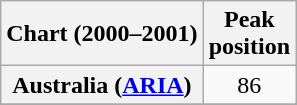<table class="wikitable sortable plainrowheaders" style="text-align:center">
<tr>
<th scope="col">Chart (2000–2001)</th>
<th scope="col">Peak<br>position</th>
</tr>
<tr>
<th scope="row">Australia (<a href='#'>ARIA</a>)</th>
<td>86</td>
</tr>
<tr>
</tr>
<tr>
</tr>
<tr>
</tr>
<tr>
</tr>
<tr>
</tr>
<tr>
</tr>
<tr>
</tr>
</table>
